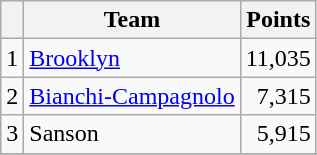<table class="wikitable">
<tr>
<th></th>
<th>Team</th>
<th>Points</th>
</tr>
<tr>
<td>1</td>
<td><a href='#'>Brooklyn</a></td>
<td align=right>11,035</td>
</tr>
<tr>
<td>2</td>
<td><a href='#'>Bianchi-Campagnolo</a></td>
<td align=right>7,315</td>
</tr>
<tr>
<td>3</td>
<td>Sanson</td>
<td align=right>5,915</td>
</tr>
<tr>
</tr>
</table>
